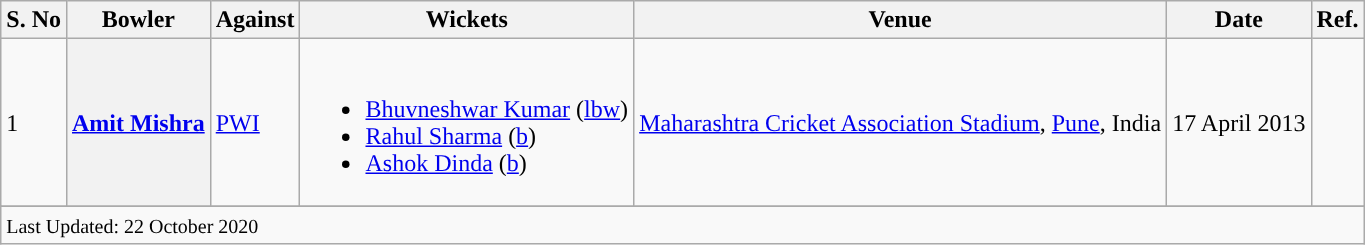<table class="wikitable">
<tr>
<th style="text-align:center;">S. No</th>
<th style="text-align:center;">Bowler</th>
<th style="text-align:center;">Against</th>
<th style="text-align:center;  class="unsortable">Wickets</th>
<th style="text-align:center;">Venue</th>
<th style="text-align:center;">Date</th>
<th style="text-align:center;">Ref.</th>
</tr>
<tr>
<td>1</td>
<th scope="row" style="text-align:center;"><a href='#'>Amit Mishra</a></th>
<td><a href='#'>PWI</a></td>
<td><br><ul><li><a href='#'>Bhuvneshwar Kumar</a> (<a href='#'>lbw</a>)</li><li><a href='#'>Rahul Sharma</a> (<a href='#'>b</a>)</li><li><a href='#'>Ashok Dinda</a> (<a href='#'>b</a>)</li></ul></td>
<td><a href='#'>Maharashtra Cricket Association Stadium</a>, <a href='#'>Pune</a>, India</td>
<td>17 April 2013</td>
<td></td>
</tr>
<tr>
</tr>
<tr class=sortbottom>
<td colspan=7><small>Last Updated: 22 October 2020</small></td>
</tr>
</table>
